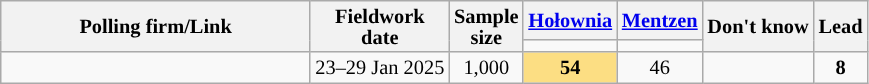<table class="wikitable" style="text-align:center; font-size:85%; line-height:14px;">
<tr>
<th rowspan="2" style="width:200px;">Polling firm/Link</th>
<th rowspan="2" data-sort-type="date">Fieldwork<br>date</th>
<th rowspan="2" style="width:20px;">Sample<br>size</th>
<th><a href='#'>Hołownia</a><br></th>
<th><a href='#'>Mentzen</a><br></th>
<th rowspan="2">Don't know</th>
<th rowspan="2">Lead</th>
</tr>
<tr>
<td style="background:"></td>
<td style="background:"></td>
</tr>
<tr>
<td></td>
<td data-sort-value="2025-01-29">23–29 Jan 2025</td>
<td>1,000</td>
<td style="background:#FCDE83;"><strong>54</strong></td>
<td>46</td>
<td></td>
<td style="background:"><strong>8</strong></td>
</tr>
</table>
